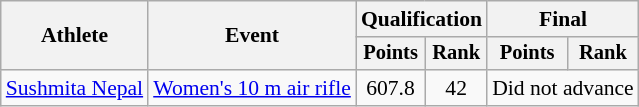<table class="wikitable" style="font-size:90%">
<tr>
<th rowspan="2">Athlete</th>
<th rowspan="2">Event</th>
<th colspan=2>Qualification</th>
<th colspan=2>Final</th>
</tr>
<tr style="font-size:95%">
<th>Points</th>
<th>Rank</th>
<th>Points</th>
<th>Rank</th>
</tr>
<tr align=center>
<td align=left><a href='#'>Sushmita Nepal</a></td>
<td align=left><a href='#'>Women's 10 m air rifle</a></td>
<td>607.8</td>
<td>42</td>
<td colspan="2">Did not advance</td>
</tr>
</table>
